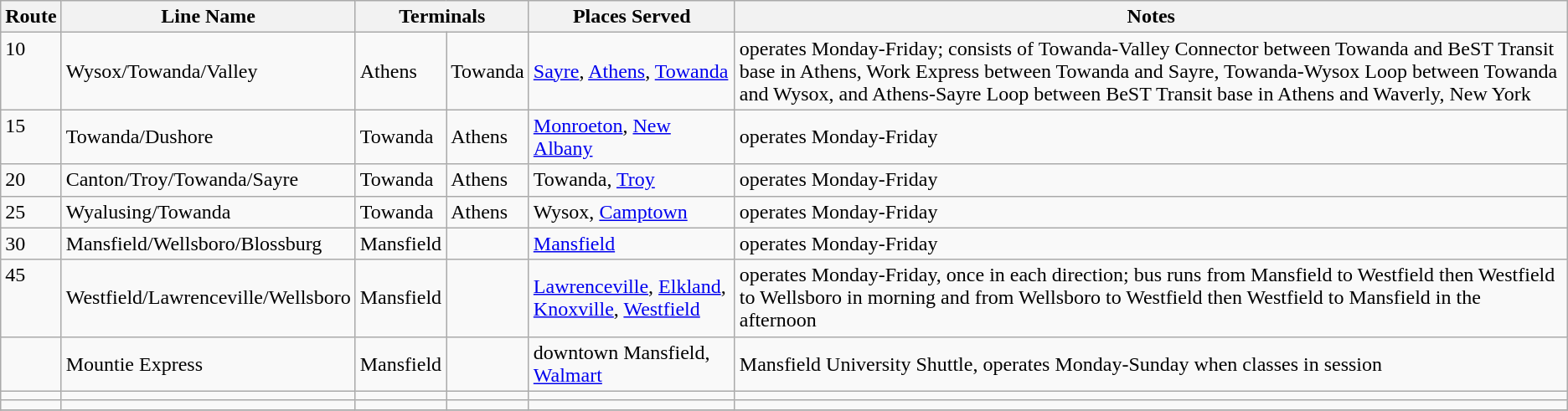<table class=wikitable>
<tr>
<th>Route</th>
<th>Line Name</th>
<th colspan=2>Terminals</th>
<th>Places Served</th>
<th>Notes</th>
</tr>
<tr>
<td valign=top><div>10</div></td>
<td>Wysox/Towanda/Valley</td>
<td>Athens</td>
<td>Towanda</td>
<td><a href='#'>Sayre</a>, <a href='#'>Athens</a>, <a href='#'>Towanda</a></td>
<td>operates Monday-Friday; consists of Towanda-Valley Connector between Towanda and BeST Transit base in Athens, Work Express between Towanda and Sayre, Towanda-Wysox Loop between Towanda and Wysox, and Athens-Sayre Loop between BeST Transit base in Athens and Waverly, New York</td>
</tr>
<tr>
<td valign=top><div>15</div></td>
<td>Towanda/Dushore</td>
<td>Towanda</td>
<td>Athens</td>
<td><a href='#'>Monroeton</a>, <a href='#'>New Albany</a></td>
<td>operates Monday-Friday</td>
</tr>
<tr>
<td valign=top><div>20</div></td>
<td>Canton/Troy/Towanda/Sayre</td>
<td>Towanda</td>
<td>Athens</td>
<td>Towanda, <a href='#'>Troy</a></td>
<td>operates Monday-Friday</td>
</tr>
<tr>
<td valign=top><div>25</div></td>
<td>Wyalusing/Towanda</td>
<td>Towanda</td>
<td>Athens</td>
<td>Wysox, <a href='#'>Camptown</a></td>
<td>operates Monday-Friday</td>
</tr>
<tr>
<td valign=top><div>30</div></td>
<td>Mansfield/Wellsboro/Blossburg</td>
<td>Mansfield</td>
<td></td>
<td><a href='#'>Mansfield</a></td>
<td>operates Monday-Friday</td>
</tr>
<tr>
<td valign=top><div>45</div></td>
<td>Westfield/Lawrenceville/Wellsboro</td>
<td>Mansfield</td>
<td></td>
<td><a href='#'>Lawrenceville</a>, <a href='#'>Elkland</a>, <a href='#'>Knoxville</a>, <a href='#'>Westfield</a></td>
<td>operates Monday-Friday, once in each direction; bus runs from Mansfield to Westfield then Westfield to Wellsboro in morning and from Wellsboro to Westfield then Westfield to Mansfield in the afternoon</td>
</tr>
<tr>
<td valign=top></td>
<td>Mountie Express</td>
<td>Mansfield</td>
<td></td>
<td>downtown Mansfield, <a href='#'>Walmart</a></td>
<td>Mansfield University Shuttle, operates Monday-Sunday when classes in session</td>
</tr>
<tr>
<td valign=top></td>
<td></td>
<td></td>
<td></td>
<td></td>
<td></td>
</tr>
<tr>
<td valign=top></td>
<td></td>
<td></td>
<td></td>
<td></td>
<td></td>
</tr>
<tr>
</tr>
</table>
